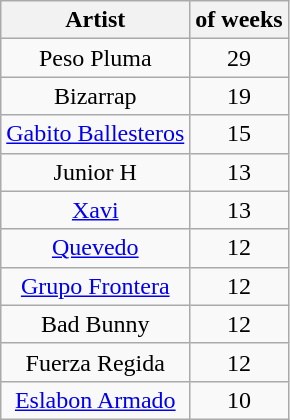<table class="wikitable" border="1" style="text-align: center;">
<tr>
<th>Artist</th>
<th> of weeks</th>
</tr>
<tr>
<td>Peso Pluma</td>
<td>29</td>
</tr>
<tr>
<td>Bizarrap</td>
<td>19</td>
</tr>
<tr>
<td><a href='#'>Gabito Ballesteros</a></td>
<td>15</td>
</tr>
<tr>
<td>Junior H</td>
<td>13</td>
</tr>
<tr>
<td><a href='#'>Xavi</a></td>
<td>13</td>
</tr>
<tr>
<td><a href='#'>Quevedo</a></td>
<td>12</td>
</tr>
<tr>
<td><a href='#'>Grupo Frontera</a></td>
<td>12</td>
</tr>
<tr>
<td>Bad Bunny</td>
<td>12</td>
</tr>
<tr>
<td>Fuerza Regida</td>
<td>12</td>
</tr>
<tr>
<td><a href='#'>Eslabon Armado</a></td>
<td>10</td>
</tr>
</table>
